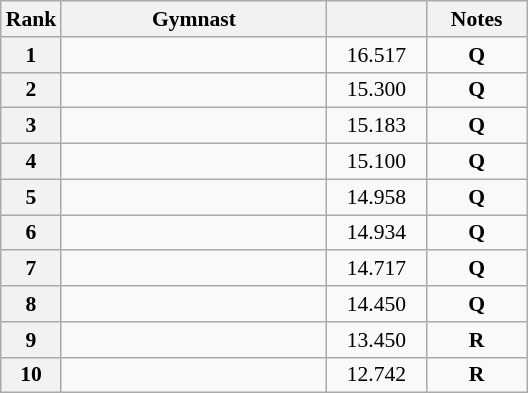<table class="wikitable sortable" style="text-align:center; font-size:90%">
<tr>
<th scope="col" style="width:20px;">Rank</th>
<th ! scope="col" style="width:170px;">Gymnast</th>
<th ! scope="col" style="width:60px;"></th>
<th ! scope="col" style="width:60px;">Notes</th>
</tr>
<tr>
<th scope=row>1</th>
<td align=left></td>
<td>16.517</td>
<td><strong>Q</strong></td>
</tr>
<tr>
<th scope=row>2</th>
<td align=left></td>
<td>15.300</td>
<td><strong>Q</strong></td>
</tr>
<tr>
<th scope=row>3</th>
<td align=left></td>
<td>15.183</td>
<td><strong>Q</strong></td>
</tr>
<tr>
<th scope=row>4</th>
<td align=left></td>
<td>15.100</td>
<td><strong>Q</strong></td>
</tr>
<tr>
<th scope=row>5</th>
<td align=left></td>
<td>14.958</td>
<td><strong>Q</strong></td>
</tr>
<tr>
<th scope=row>6</th>
<td align=left></td>
<td>14.934</td>
<td><strong>Q</strong></td>
</tr>
<tr>
<th scope=row>7</th>
<td align=left></td>
<td>14.717</td>
<td><strong>Q</strong></td>
</tr>
<tr>
<th scope=row>8</th>
<td align=left></td>
<td>14.450</td>
<td><strong>Q</strong></td>
</tr>
<tr>
<th scope=row>9</th>
<td align=left></td>
<td>13.450</td>
<td><strong>R</strong></td>
</tr>
<tr>
<th scope=row>10</th>
<td align=left></td>
<td>12.742</td>
<td><strong>R</strong></td>
</tr>
</table>
